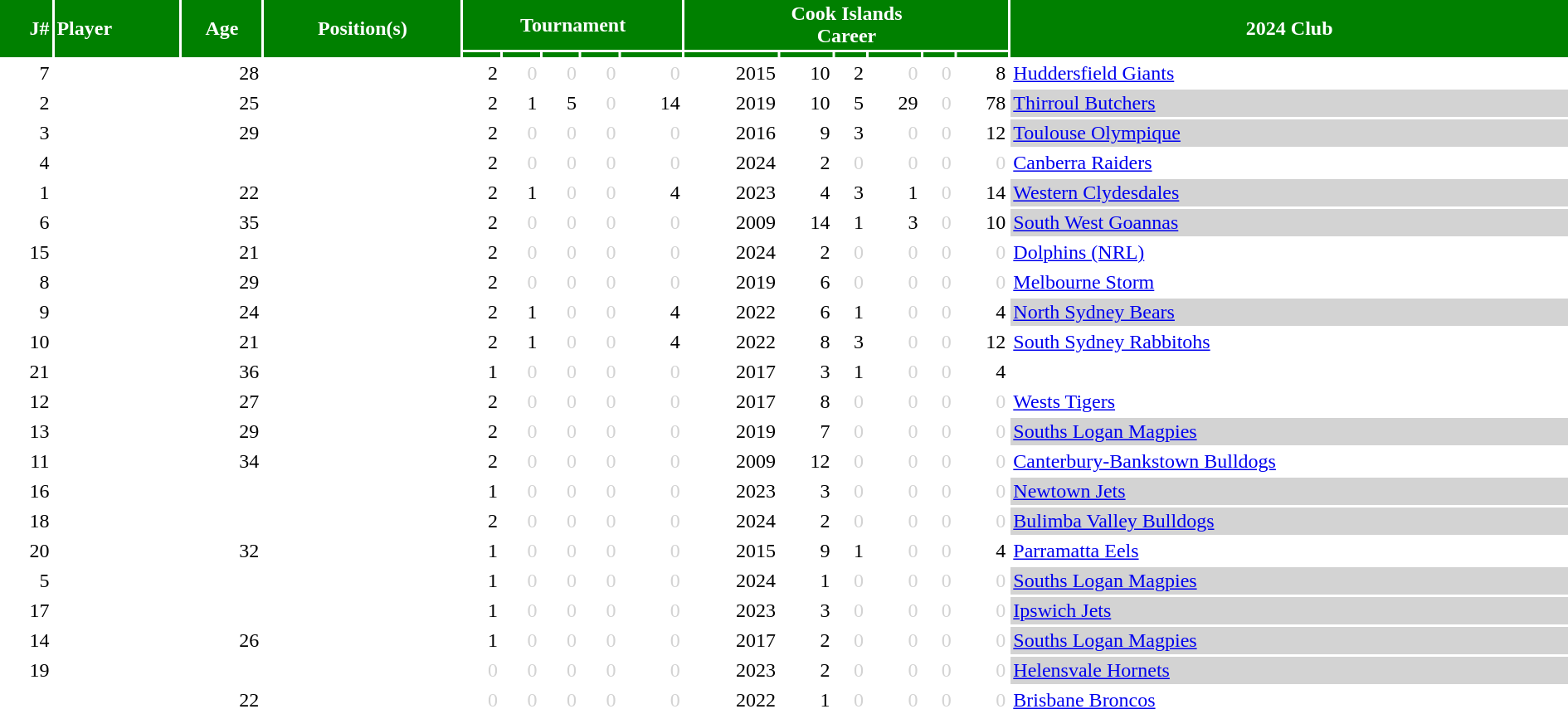<table class="sortable" border="0" cellspacing="2" cellpadding="2" style="width:100%; text-align:right;">
<tr style="background:green; color:white;">
<th rowspan=2 class="unsortable">J#</th>
<th rowspan=2 align=left>Player</th>
<th rowspan=2 align=center class="unsortable">Age</th>
<th rowspan=2 align=center class="unsortable">Position(s)</th>
<th colspan=5 align=center>Tournament</th>
<th colspan=6 align=center>Cook Islands <br> Career</th>
<th rowspan=2 align=center>2024 Club</th>
</tr>
<tr style="background:green; color:white;">
<th class="unsortable"></th>
<th class="unsortable"></th>
<th class="unsortable"></th>
<th class="unsortable"></th>
<th class="unsortable"></th>
<th class="unsortable"></th>
<th class="unsortable"></th>
<th class="unsortable"></th>
<th class="unsortable"></th>
<th class="unsortable"></th>
<th class="unsortable"></th>
</tr>
<tr>
<td>7</td>
<td align=left></td>
<td>28</td>
<td align=center></td>
<td>2</td>
<td style="color:lightgray">0</td>
<td style="color:lightgray">0</td>
<td style="color:lightgray">0</td>
<td style="color:lightgray">0</td>
<td>2015</td>
<td>10</td>
<td>2</td>
<td style="color:lightgray">0</td>
<td style="color:lightgray">0</td>
<td>8</td>
<td align=left>   <a href='#'>Huddersfield Giants</a></td>
</tr>
<tr>
<td>2</td>
<td align=left></td>
<td>25</td>
<td align=center></td>
<td>2</td>
<td>1</td>
<td>5</td>
<td style="color:lightgray">0</td>
<td>14</td>
<td>2019</td>
<td>10</td>
<td>5</td>
<td>29</td>
<td style="color:lightgray">0</td>
<td>78</td>
<td bgcolor=lightgray align=left>  <a href='#'>Thirroul Butchers</a></td>
</tr>
<tr>
<td>3</td>
<td align=left></td>
<td>29</td>
<td align=center></td>
<td>2</td>
<td style="color:lightgray">0</td>
<td style="color:lightgray">0</td>
<td style="color:lightgray">0</td>
<td style="color:lightgray">0</td>
<td>2016</td>
<td>9</td>
<td>3</td>
<td style="color:lightgray">0</td>
<td style="color:lightgray">0</td>
<td>12</td>
<td bgcolor=lightgray align=left>   <a href='#'>Toulouse Olympique</a></td>
</tr>
<tr>
<td>4</td>
<td align=left></td>
<td></td>
<td align=center></td>
<td>2</td>
<td style="color:lightgray">0</td>
<td style="color:lightgray">0</td>
<td style="color:lightgray">0</td>
<td style="color:lightgray">0</td>
<td>2024</td>
<td>2</td>
<td style="color:lightgray">0</td>
<td style="color:lightgray">0</td>
<td style="color:lightgray">0</td>
<td style="color:lightgray">0</td>
<td align=left>   <a href='#'>Canberra Raiders</a></td>
</tr>
<tr>
<td>1</td>
<td align=left></td>
<td>22</td>
<td align=center></td>
<td>2</td>
<td>1</td>
<td style="color:lightgray">0</td>
<td style="color:lightgray">0</td>
<td>4</td>
<td>2023</td>
<td>4</td>
<td>3</td>
<td>1</td>
<td style="color:lightgray">0</td>
<td>14</td>
<td bgcolor=lightgray align=left>   <a href='#'>Western Clydesdales</a></td>
</tr>
<tr>
<td>6</td>
<td align=left></td>
<td>35</td>
<td align=center></td>
<td>2</td>
<td style="color:lightgray">0</td>
<td style="color:lightgray">0</td>
<td style="color:lightgray">0</td>
<td style="color:lightgray">0</td>
<td>2009</td>
<td>14</td>
<td>1</td>
<td>3</td>
<td style="color:lightgray">0</td>
<td>10</td>
<td bgcolor=lightgray align=left>  <a href='#'>South West Goannas</a></td>
</tr>
<tr>
<td>15</td>
<td align=left></td>
<td>21</td>
<td align=center></td>
<td>2</td>
<td style="color:lightgray">0</td>
<td style="color:lightgray">0</td>
<td style="color:lightgray">0</td>
<td style="color:lightgray">0</td>
<td>2024</td>
<td>2</td>
<td style="color:lightgray">0</td>
<td style="color:lightgray">0</td>
<td style="color:lightgray">0</td>
<td style="color:lightgray">0</td>
<td align=left>   <a href='#'>Dolphins (NRL)</a></td>
</tr>
<tr>
<td>8</td>
<td align=left></td>
<td>29</td>
<td align=center></td>
<td>2</td>
<td style="color:lightgray">0</td>
<td style="color:lightgray">0</td>
<td style="color:lightgray">0</td>
<td style="color:lightgray">0</td>
<td>2019</td>
<td>6</td>
<td style="color:lightgray">0</td>
<td style="color:lightgray">0</td>
<td style="color:lightgray">0</td>
<td style="color:lightgray">0</td>
<td align=left>   <a href='#'>Melbourne Storm</a></td>
</tr>
<tr>
<td>9</td>
<td align=left></td>
<td>24</td>
<td align=center></td>
<td>2</td>
<td>1</td>
<td style="color:lightgray">0</td>
<td style="color:lightgray">0</td>
<td>4</td>
<td>2022</td>
<td>6</td>
<td>1</td>
<td style="color:lightgray">0</td>
<td style="color:lightgray">0</td>
<td>4</td>
<td bgcolor=lightgray align=left>   <a href='#'>North Sydney Bears</a></td>
</tr>
<tr>
<td>10</td>
<td align=left></td>
<td>21</td>
<td align=center></td>
<td>2</td>
<td>1</td>
<td style="color:lightgray">0</td>
<td style="color:lightgray">0</td>
<td>4</td>
<td>2022</td>
<td>8</td>
<td>3</td>
<td style="color:lightgray">0</td>
<td style="color:lightgray">0</td>
<td>12</td>
<td align=left>   <a href='#'>South Sydney Rabbitohs</a></td>
</tr>
<tr>
<td>21</td>
<td align=left></td>
<td>36</td>
<td align=center></td>
<td>1</td>
<td style="color:lightgray">0</td>
<td style="color:lightgray">0</td>
<td style="color:lightgray">0</td>
<td style="color:lightgray">0</td>
<td>2017</td>
<td>3</td>
<td>1</td>
<td style="color:lightgray">0</td>
<td style="color:lightgray">0</td>
<td>4</td>
<td></td>
</tr>
<tr>
<td>12</td>
<td align=left></td>
<td>27</td>
<td align=center></td>
<td>2</td>
<td style="color:lightgray">0</td>
<td style="color:lightgray">0</td>
<td style="color:lightgray">0</td>
<td style="color:lightgray">0</td>
<td>2017</td>
<td>8</td>
<td style="color:lightgray">0</td>
<td style="color:lightgray">0</td>
<td style="color:lightgray">0</td>
<td style="color:lightgray">0</td>
<td align=left>   <a href='#'>Wests Tigers</a></td>
</tr>
<tr>
<td>13</td>
<td align=left></td>
<td>29</td>
<td align=center></td>
<td>2</td>
<td style="color:lightgray">0</td>
<td style="color:lightgray">0</td>
<td style="color:lightgray">0</td>
<td style="color:lightgray">0</td>
<td>2019</td>
<td>7</td>
<td style="color:lightgray">0</td>
<td style="color:lightgray">0</td>
<td style="color:lightgray">0</td>
<td style="color:lightgray">0</td>
<td bgcolor=lightgray align=left>   <a href='#'>Souths Logan Magpies</a></td>
</tr>
<tr>
<td>11</td>
<td align=left></td>
<td>34</td>
<td align=center></td>
<td>2</td>
<td style="color:lightgray">0</td>
<td style="color:lightgray">0</td>
<td style="color:lightgray">0</td>
<td style="color:lightgray">0</td>
<td>2009</td>
<td>12</td>
<td style="color:lightgray">0</td>
<td style="color:lightgray">0</td>
<td style="color:lightgray">0</td>
<td style="color:lightgray">0</td>
<td align=left>   <a href='#'>Canterbury-Bankstown Bulldogs</a></td>
</tr>
<tr>
<td>16</td>
<td align=left></td>
<td></td>
<td align=center></td>
<td>1</td>
<td style="color:lightgray">0</td>
<td style="color:lightgray">0</td>
<td style="color:lightgray">0</td>
<td style="color:lightgray">0</td>
<td>2023</td>
<td>3</td>
<td style="color:lightgray">0</td>
<td style="color:lightgray">0</td>
<td style="color:lightgray">0</td>
<td style="color:lightgray">0</td>
<td bgcolor=lightgray align=left>   <a href='#'>Newtown Jets</a></td>
</tr>
<tr>
<td>18</td>
<td align=left></td>
<td></td>
<td align=center></td>
<td>2</td>
<td style="color:lightgray">0</td>
<td style="color:lightgray">0</td>
<td style="color:lightgray">0</td>
<td style="color:lightgray">0</td>
<td>2024</td>
<td>2</td>
<td style="color:lightgray">0</td>
<td style="color:lightgray">0</td>
<td style="color:lightgray">0</td>
<td style="color:lightgray">0</td>
<td bgcolor=lightgray align=left>   <a href='#'>Bulimba Valley Bulldogs</a></td>
</tr>
<tr>
<td>20</td>
<td align=left></td>
<td>32</td>
<td align=center></td>
<td>1</td>
<td style="color:lightgray">0</td>
<td style="color:lightgray">0</td>
<td style="color:lightgray">0</td>
<td style="color:lightgray">0</td>
<td>2015</td>
<td>9</td>
<td>1</td>
<td style="color:lightgray">0</td>
<td style="color:lightgray">0</td>
<td>4</td>
<td align=left>   <a href='#'>Parramatta Eels</a></td>
</tr>
<tr>
<td>5</td>
<td align=left></td>
<td></td>
<td align=center></td>
<td>1</td>
<td style="color:lightgray">0</td>
<td style="color:lightgray">0</td>
<td style="color:lightgray">0</td>
<td style="color:lightgray">0</td>
<td>2024</td>
<td>1</td>
<td style="color:lightgray">0</td>
<td style="color:lightgray">0</td>
<td style="color:lightgray">0</td>
<td style="color:lightgray">0</td>
<td bgcolor=lightgray align=left>   <a href='#'>Souths Logan Magpies</a></td>
</tr>
<tr>
<td>17</td>
<td align=left></td>
<td></td>
<td align=center></td>
<td>1</td>
<td style="color:lightgray">0</td>
<td style="color:lightgray">0</td>
<td style="color:lightgray">0</td>
<td style="color:lightgray">0</td>
<td>2023</td>
<td>3</td>
<td style="color:lightgray">0</td>
<td style="color:lightgray">0</td>
<td style="color:lightgray">0</td>
<td style="color:lightgray">0</td>
<td bgcolor=lightgray align=left>   <a href='#'>Ipswich Jets</a></td>
</tr>
<tr>
<td>14</td>
<td align=left></td>
<td>26</td>
<td align=center></td>
<td>1</td>
<td style="color:lightgray">0</td>
<td style="color:lightgray">0</td>
<td style="color:lightgray">0</td>
<td style="color:lightgray">0</td>
<td>2017</td>
<td>2</td>
<td style="color:lightgray">0</td>
<td style="color:lightgray">0</td>
<td style="color:lightgray">0</td>
<td style="color:lightgray">0</td>
<td bgcolor=lightgray align=left>   <a href='#'>Souths Logan Magpies</a></td>
</tr>
<tr>
<td>19</td>
<td align=left></td>
<td></td>
<td align=center></td>
<td style="color:lightgray">0</td>
<td style="color:lightgray">0</td>
<td style="color:lightgray">0</td>
<td style="color:lightgray">0</td>
<td style="color:lightgray">0</td>
<td>2023</td>
<td>2</td>
<td style="color:lightgray">0</td>
<td style="color:lightgray">0</td>
<td style="color:lightgray">0</td>
<td style="color:lightgray">0</td>
<td bgcolor=lightgray align=left>   <a href='#'>Helensvale Hornets</a></td>
</tr>
<tr>
<td></td>
<td align=left></td>
<td>22</td>
<td align=center></td>
<td style="color:lightgray">0</td>
<td style="color:lightgray">0</td>
<td style="color:lightgray">0</td>
<td style="color:lightgray">0</td>
<td style="color:lightgray">0</td>
<td>2022</td>
<td>1</td>
<td style="color:lightgray">0</td>
<td style="color:lightgray">0</td>
<td style="color:lightgray">0</td>
<td style="color:lightgray">0</td>
<td align=left>   <a href='#'>Brisbane Broncos</a></td>
</tr>
</table>
